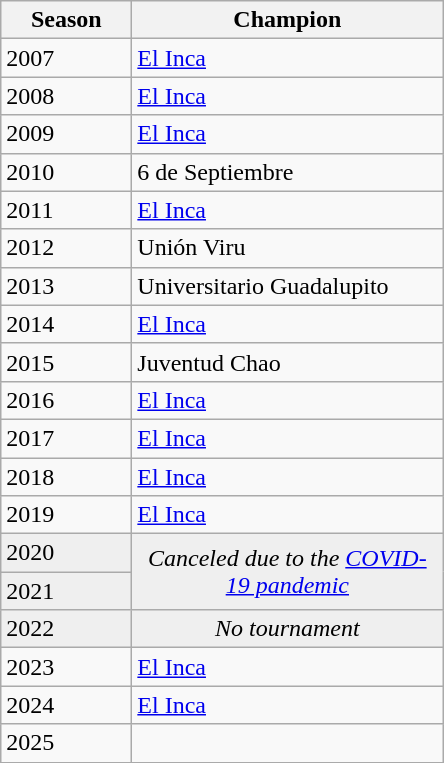<table class="wikitable sortable">
<tr>
<th width=80px>Season</th>
<th width=200px>Champion</th>
</tr>
<tr>
<td>2007</td>
<td><a href='#'>El Inca</a></td>
</tr>
<tr>
<td>2008</td>
<td><a href='#'>El Inca</a></td>
</tr>
<tr>
<td>2009</td>
<td><a href='#'>El Inca</a></td>
</tr>
<tr>
<td>2010</td>
<td>6 de Septiembre</td>
</tr>
<tr>
<td>2011</td>
<td><a href='#'>El Inca</a></td>
</tr>
<tr>
<td>2012</td>
<td>Unión Viru</td>
</tr>
<tr>
<td>2013</td>
<td>Universitario Guadalupito</td>
</tr>
<tr>
<td>2014</td>
<td><a href='#'>El Inca</a></td>
</tr>
<tr>
<td>2015</td>
<td>Juventud Chao</td>
</tr>
<tr>
<td>2016</td>
<td><a href='#'>El Inca</a></td>
</tr>
<tr>
<td>2017</td>
<td><a href='#'>El Inca</a></td>
</tr>
<tr>
<td>2018</td>
<td><a href='#'>El Inca</a></td>
</tr>
<tr>
<td>2019</td>
<td><a href='#'>El Inca</a></td>
</tr>
<tr bgcolor=#efefef>
<td>2020</td>
<td rowspan=2 colspan="1" align=center><em>Canceled due to the <a href='#'>COVID-19 pandemic</a></em></td>
</tr>
<tr bgcolor=#efefef>
<td>2021</td>
</tr>
<tr bgcolor=#efefef>
<td>2022</td>
<td rowspan=1 colspan="1" align=center><em>No tournament</em></td>
</tr>
<tr>
<td>2023</td>
<td><a href='#'>El Inca</a></td>
</tr>
<tr>
<td>2024</td>
<td><a href='#'>El Inca</a></td>
</tr>
<tr>
<td>2025</td>
<td></td>
</tr>
<tr>
</tr>
</table>
